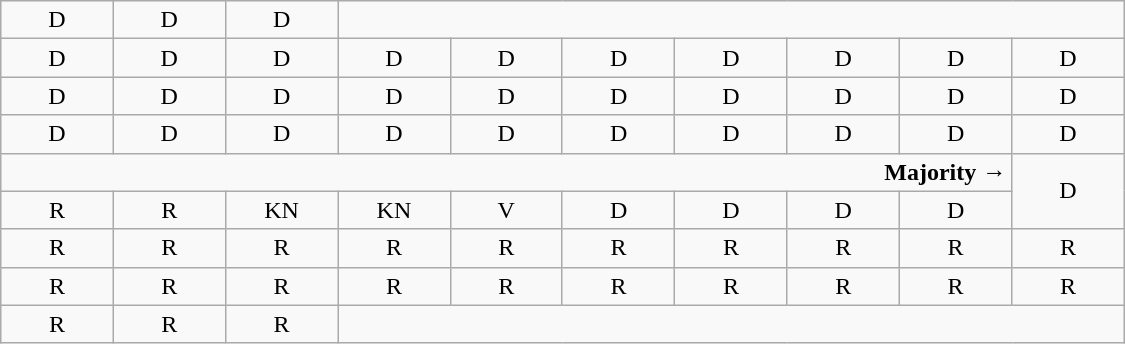<table class="wikitable" style="text-align:center" width=750px>
<tr>
<td>D</td>
<td>D</td>
<td>D</td>
<td colspan=7> </td>
</tr>
<tr>
<td width=50px >D</td>
<td width=50px >D</td>
<td width=50px >D</td>
<td width=50px >D</td>
<td width=50px >D</td>
<td width=50px >D</td>
<td width=50px >D</td>
<td width=50px >D</td>
<td width=50px >D</td>
<td width=50px >D</td>
</tr>
<tr>
<td>D</td>
<td>D</td>
<td>D</td>
<td>D</td>
<td>D</td>
<td>D</td>
<td>D</td>
<td>D</td>
<td>D</td>
<td>D</td>
</tr>
<tr>
<td>D</td>
<td>D</td>
<td>D<br></td>
<td>D<br></td>
<td>D<br></td>
<td>D<br></td>
<td>D<br></td>
<td>D<br></td>
<td>D<br></td>
<td>D<br></td>
</tr>
<tr>
<td colspan=9 align=right><strong>Majority →</strong></td>
<td rowspan=2 >D<br></td>
</tr>
<tr>
<td>R<br></td>
<td>R<br></td>
<td>KN</td>
<td>KN</td>
<td>V<br></td>
<td>D<br></td>
<td>D<br></td>
<td>D<br></td>
<td>D<br></td>
</tr>
<tr>
<td>R<br></td>
<td>R<br></td>
<td>R<br></td>
<td>R<br></td>
<td>R<br></td>
<td>R<br></td>
<td>R</td>
<td>R</td>
<td>R</td>
<td>R</td>
</tr>
<tr>
<td>R</td>
<td>R</td>
<td>R</td>
<td>R</td>
<td>R</td>
<td>R</td>
<td>R</td>
<td>R</td>
<td>R</td>
<td>R</td>
</tr>
<tr>
<td>R</td>
<td>R</td>
<td>R</td>
<td colspan=7> </td>
</tr>
</table>
